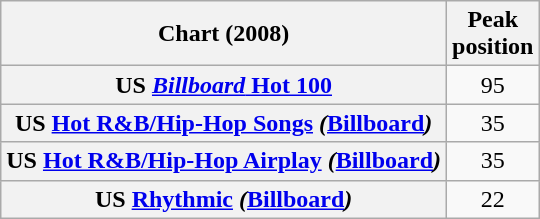<table class="wikitable sortable plainrowheaders">
<tr>
<th scope="col">Chart (2008)</th>
<th scope="col">Peak<br>position</th>
</tr>
<tr>
<th scope="row">US <a href='#'><em>Billboard</em> Hot 100</a></th>
<td align="center">95</td>
</tr>
<tr>
<th scope="row">US <a href='#'>Hot R&B/Hip-Hop Songs</a> <em>(<a href='#'></em>Billboard<em></a>)</em></th>
<td align="center">35</td>
</tr>
<tr>
<th scope="row">US <a href='#'>Hot R&B/Hip-Hop Airplay</a> <em>(<a href='#'></em>Billboard<em></a>)</em></th>
<td align="center">35</td>
</tr>
<tr>
<th scope="row">US <a href='#'>Rhythmic</a> <em>(<a href='#'></em>Billboard<em></a>)</em></th>
<td align="center">22</td>
</tr>
</table>
